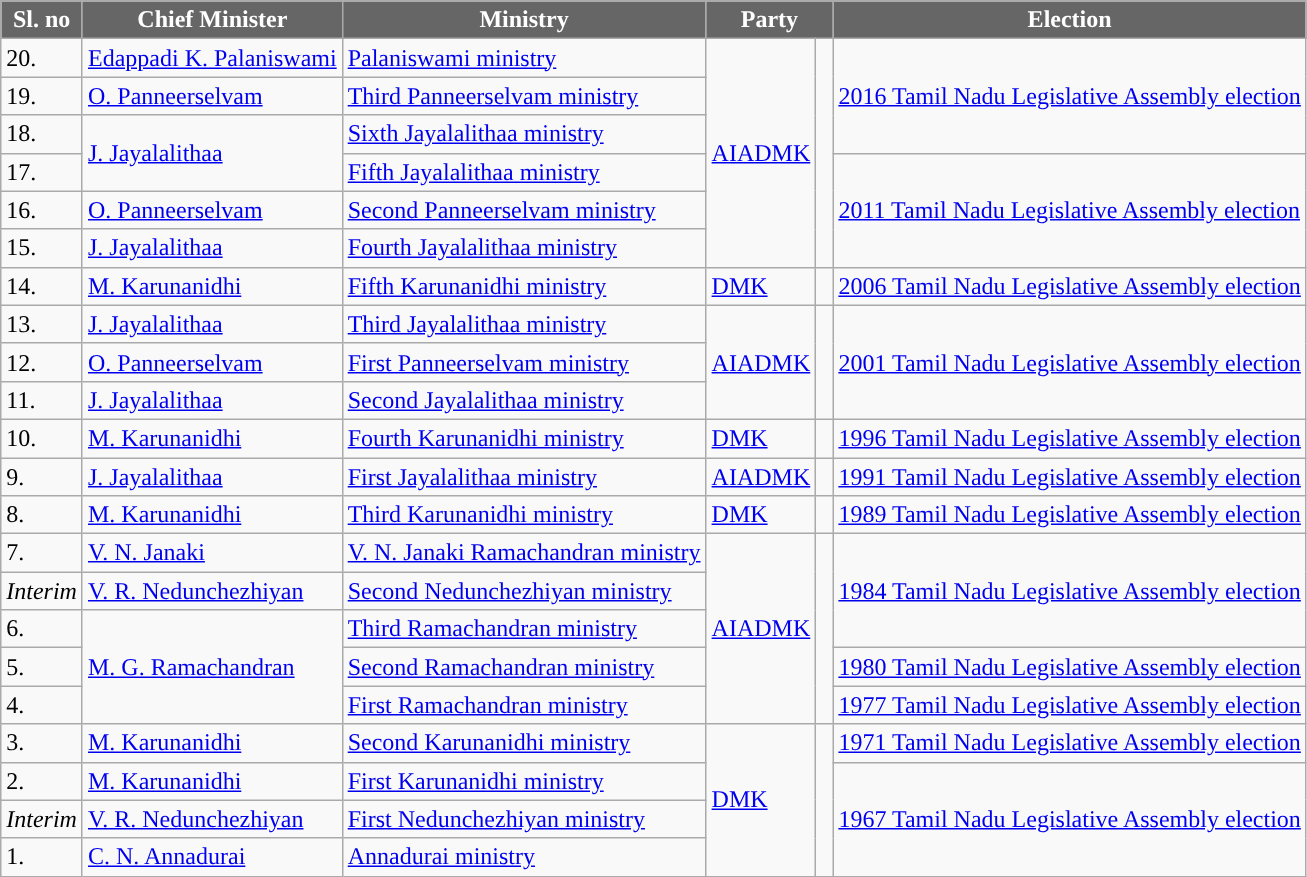<table class="wikitable plainrowheaders sortable" style="font-size:100%; text-align:left;">
<tr>
<th style="background-color:#666666; color:white">Sl. no</th>
<th style="background-color:#666666; color:white">Chief Minister</th>
<th style="background-color:#666666; color:white">Ministry</th>
<th style="background-color:#666666; color:white" colspan="2">Party</th>
<th style="background-color:#666666; color:white">Election</th>
</tr>
<tr>
<td>20.</td>
<td><a href='#'>Edappadi K. Palaniswami</a></td>
<td><a href='#'>Palaniswami ministry</a></td>
<td rowspan=6><a href='#'>AIADMK</a></td>
<td rowspan=6 width="4px" style="background-color: "></td>
<td rowspan=3><a href='#'>2016 Tamil Nadu Legislative Assembly election</a></td>
</tr>
<tr>
<td>19.</td>
<td><a href='#'>O. Panneerselvam</a></td>
<td><a href='#'>Third Panneerselvam ministry</a></td>
</tr>
<tr>
<td>18.</td>
<td rowspan=2><a href='#'>J. Jayalalithaa</a></td>
<td><a href='#'>Sixth Jayalalithaa ministry</a></td>
</tr>
<tr>
<td>17.</td>
<td><a href='#'>Fifth Jayalalithaa ministry</a></td>
<td rowspan=3><a href='#'>2011 Tamil Nadu Legislative Assembly election</a></td>
</tr>
<tr>
<td>16.</td>
<td><a href='#'>O. Panneerselvam</a></td>
<td><a href='#'>Second Panneerselvam ministry</a></td>
</tr>
<tr>
<td>15.</td>
<td><a href='#'>J. Jayalalithaa</a></td>
<td><a href='#'>Fourth Jayalalithaa ministry</a></td>
</tr>
<tr>
<td>14.</td>
<td><a href='#'>M. Karunanidhi</a></td>
<td><a href='#'>Fifth Karunanidhi ministry</a></td>
<td><a href='#'>DMK</a></td>
<td width="4px" style="background-color: "></td>
<td><a href='#'>2006 Tamil Nadu Legislative Assembly election</a></td>
</tr>
<tr>
<td>13.</td>
<td><a href='#'>J. Jayalalithaa</a></td>
<td><a href='#'>Third Jayalalithaa ministry</a></td>
<td rowspan=3><a href='#'>AIADMK</a></td>
<td rowspan=3 width="4px" style="background-color: "></td>
<td rowspan=3><a href='#'>2001 Tamil Nadu Legislative Assembly election</a></td>
</tr>
<tr>
<td>12.</td>
<td><a href='#'>O. Panneerselvam</a></td>
<td><a href='#'>First Panneerselvam ministry</a></td>
</tr>
<tr>
<td>11.</td>
<td><a href='#'>J. Jayalalithaa</a></td>
<td><a href='#'>Second Jayalalithaa ministry</a></td>
</tr>
<tr>
<td>10.</td>
<td><a href='#'>M. Karunanidhi</a></td>
<td><a href='#'>Fourth Karunanidhi ministry</a></td>
<td><a href='#'>DMK</a></td>
<td width="4px" style="background-color: "></td>
<td><a href='#'>1996 Tamil Nadu Legislative Assembly election</a></td>
</tr>
<tr>
<td>9.</td>
<td><a href='#'>J. Jayalalithaa</a></td>
<td><a href='#'>First Jayalalithaa ministry</a></td>
<td><a href='#'>AIADMK</a></td>
<td width="4px" style="background-color: "></td>
<td><a href='#'>1991 Tamil Nadu Legislative Assembly election</a></td>
</tr>
<tr>
<td>8.</td>
<td><a href='#'>M. Karunanidhi</a></td>
<td><a href='#'>Third Karunanidhi ministry</a></td>
<td><a href='#'>DMK</a></td>
<td width="4px" style="background-color: "></td>
<td><a href='#'>1989 Tamil Nadu Legislative Assembly election</a></td>
</tr>
<tr>
<td>7.</td>
<td><a href='#'>V. N. Janaki</a></td>
<td><a href='#'>V. N. Janaki Ramachandran ministry</a></td>
<td rowspan=5><a href='#'>AIADMK</a></td>
<td rowspan=5 width="4px" style="background-color: "></td>
<td rowspan=3><a href='#'>1984 Tamil Nadu Legislative Assembly election</a></td>
</tr>
<tr>
<td><em>Interim</em></td>
<td><a href='#'>V. R. Nedunchezhiyan</a></td>
<td><a href='#'>Second Nedunchezhiyan ministry</a></td>
</tr>
<tr>
<td>6.</td>
<td rowspan=3><a href='#'>M. G. Ramachandran</a></td>
<td><a href='#'>Third Ramachandran ministry</a></td>
</tr>
<tr>
<td>5.</td>
<td><a href='#'>Second Ramachandran ministry</a></td>
<td><a href='#'>1980 Tamil Nadu Legislative Assembly election</a></td>
</tr>
<tr>
<td>4.</td>
<td><a href='#'>First Ramachandran ministry</a></td>
<td><a href='#'>1977 Tamil Nadu Legislative Assembly election</a></td>
</tr>
<tr>
<td>3.</td>
<td><a href='#'>M. Karunanidhi</a></td>
<td><a href='#'>Second Karunanidhi ministry</a></td>
<td rowspan=4><a href='#'>DMK</a></td>
<td rowspan=4 width="4px" style="background-color: "></td>
<td><a href='#'>1971 Tamil Nadu Legislative Assembly election</a></td>
</tr>
<tr>
<td>2.</td>
<td><a href='#'>M. Karunanidhi</a></td>
<td><a href='#'>First Karunanidhi ministry</a></td>
<td rowspan=3><a href='#'>1967 Tamil Nadu Legislative Assembly election</a></td>
</tr>
<tr>
<td><em>Interim</em></td>
<td><a href='#'>V. R. Nedunchezhiyan</a></td>
<td><a href='#'>First Nedunchezhiyan ministry</a></td>
</tr>
<tr>
<td>1.</td>
<td><a href='#'>C. N. Annadurai</a></td>
<td><a href='#'>Annadurai ministry</a></td>
</tr>
</table>
